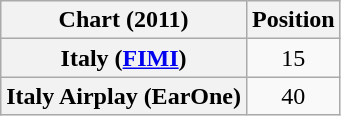<table class="wikitable sortable plainrowheaders">
<tr>
<th>Chart (2011)</th>
<th>Position</th>
</tr>
<tr>
<th scope="row">Italy (<a href='#'>FIMI</a>)</th>
<td style="text-align:center;">15</td>
</tr>
<tr>
<th scope="row">Italy Airplay (EarOne)</th>
<td style="text-align:center;">40</td>
</tr>
</table>
